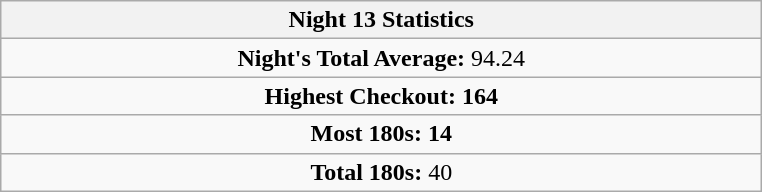<table class=wikitable style="text-align:center">
<tr>
<th width=500>Night 13 Statistics</th>
</tr>
<tr align=center>
<td colspan="3"><strong>Night's Total Average:</strong> 94.24</td>
</tr>
<tr align=center>
<td colspan="3"><strong>Highest Checkout:</strong>  <strong>164</strong></td>
</tr>
<tr align=center>
<td colspan="3"><strong>Most 180s:</strong>  <strong>14</strong></td>
</tr>
<tr align=center>
<td colspan="3"><strong>Total 180s:</strong> 40</td>
</tr>
</table>
